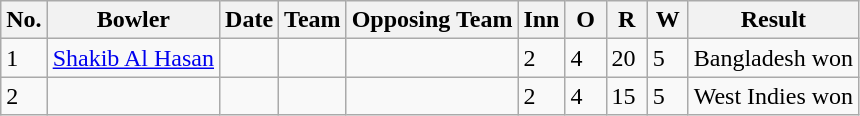<table class="wikitable sortable">
<tr>
<th>No.</th>
<th>Bowler</th>
<th>Date</th>
<th>Team</th>
<th>Opposing Team</th>
<th scope="col" style="width:20px;">Inn</th>
<th scope="col" style="width:20px;">O</th>
<th scope="col" style="width:20px;">R</th>
<th scope="col" style="width:20px;">W</th>
<th>Result</th>
</tr>
<tr>
<td>1</td>
<td><a href='#'>Shakib Al Hasan</a></td>
<td></td>
<td></td>
<td></td>
<td>2</td>
<td>4</td>
<td>20</td>
<td>5</td>
<td>Bangladesh won</td>
</tr>
<tr>
<td>2</td>
<td></td>
<td></td>
<td></td>
<td></td>
<td>2</td>
<td>4</td>
<td>15</td>
<td>5</td>
<td>West Indies won</td>
</tr>
</table>
